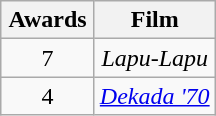<table class="wikitable" style="text-align:center;">
<tr>
<th scope="col" width="55">Awards</th>
<th scope="col" align="center">Film</th>
</tr>
<tr>
<td style="text-align:center">7</td>
<td><em>Lapu-Lapu</em></td>
</tr>
<tr>
<td style="text-align:center">4</td>
<td><em><a href='#'>Dekada '70</a></em></td>
</tr>
</table>
